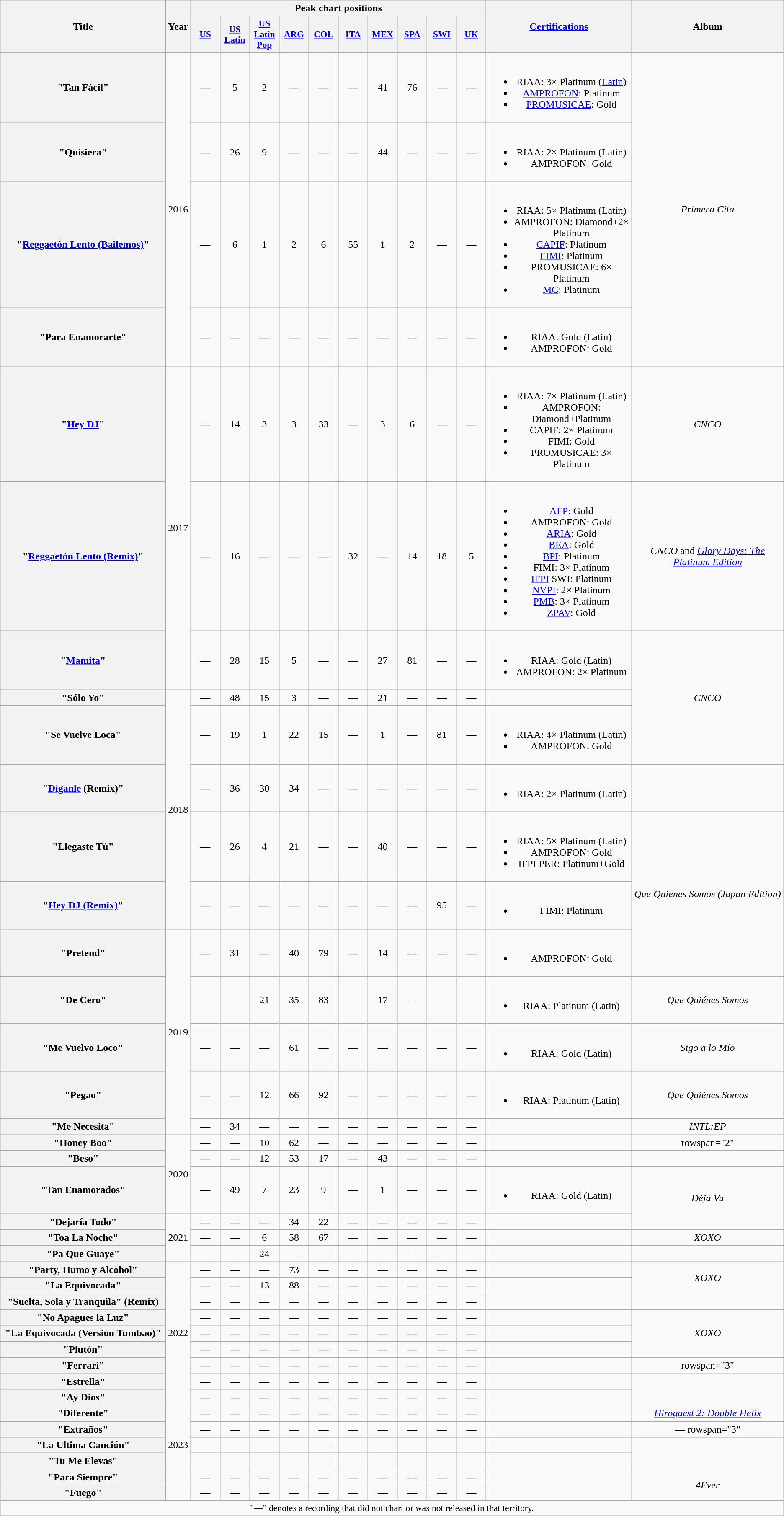<table class="wikitable plainrowheaders" style="text-align:center;">
<tr>
<th scope="col" rowspan="2" style="width:16em;">Title</th>
<th scope="col" rowspan="2">Year</th>
<th scope="col" colspan="10">Peak chart positions</th>
<th scope="col" rowspan="2" style="width:14em;"><a href='#'>Certifications</a></th>
<th scope="col" rowspan="2">Album</th>
</tr>
<tr>
<th scope="col" style="width:2.8em;font-size:90%;"><a href='#'>US</a><br></th>
<th scope="col" style="width:2.8em;font-size:90%;"><a href='#'>US<br>Latin</a><br></th>
<th scope="col" style="width:2.8em;font-size:90%;"><a href='#'>US<br>Latin<br>Pop</a><br></th>
<th scope="col" style="width:2.8em;font-size:90%;"><a href='#'>ARG</a><br></th>
<th scope="col" style="width:2.8em;font-size:90%;"><a href='#'>COL</a><br></th>
<th scope="col" style="width:2.8em;font-size:90%;"><a href='#'>ITA</a><br></th>
<th scope="col" style="width:2.8em;font-size:90%;"><a href='#'>MEX</a><br></th>
<th scope="col" style="width:2.8em;font-size:90%;"><a href='#'>SPA</a><br></th>
<th scope="col" style="width:2.8em;font-size:90%;"><a href='#'>SWI</a><br></th>
<th scope="col" style="width:2.8em;font-size:90%;"><a href='#'>UK</a><br></th>
</tr>
<tr>
<th scope="row">"Tan Fácil"<br></th>
<td rowspan="4">2016</td>
<td>—</td>
<td>5</td>
<td>2</td>
<td>—</td>
<td>—</td>
<td>—</td>
<td>41</td>
<td>76</td>
<td>—</td>
<td>—</td>
<td><br><ul><li>RIAA: 3× Platinum (<a href='#'>Latin</a>)</li><li><a href='#'>AMPROFON</a>: Platinum</li><li><a href='#'>PROMUSICAE</a>: Gold</li></ul></td>
<td rowspan="4"><em>Primera Cita</em></td>
</tr>
<tr>
<th scope="row">"Quisiera"</th>
<td>—</td>
<td>26</td>
<td>9</td>
<td>—</td>
<td>—</td>
<td>—</td>
<td>44</td>
<td>—</td>
<td>—</td>
<td>—</td>
<td><br><ul><li>RIAA: 2× Platinum (Latin)</li><li>AMPROFON: Gold</li></ul></td>
</tr>
<tr>
<th scope="row">"<a href='#'>Reggaetón Lento (Bailemos)</a>"</th>
<td>—</td>
<td>6</td>
<td>1</td>
<td>2</td>
<td>6</td>
<td>55</td>
<td>1</td>
<td>2</td>
<td>—</td>
<td>—</td>
<td><br><ul><li>RIAA: 5× Platinum (Latin)</li><li>AMPROFON: Diamond+2× Platinum</li><li><a href='#'>CAPIF</a>: Platinum</li><li><a href='#'>FIMI</a>: Platinum</li><li>PROMUSICAE: 6× Platinum</li><li><a href='#'>MC</a>: Platinum</li></ul></td>
</tr>
<tr>
<th scope="row">"Para Enamorarte"</th>
<td>—</td>
<td>—</td>
<td>—</td>
<td>—</td>
<td>—</td>
<td>—</td>
<td>—</td>
<td>—</td>
<td>—</td>
<td>—</td>
<td><br><ul><li>RIAA: Gold (Latin)</li><li>AMPROFON: Gold</li></ul></td>
</tr>
<tr>
<th scope="row">"<a href='#'>Hey DJ</a>"<br></th>
<td rowspan="3">2017</td>
<td>—</td>
<td>14</td>
<td>3</td>
<td>3</td>
<td>33</td>
<td>—</td>
<td>3</td>
<td>6</td>
<td>—</td>
<td>—</td>
<td><br><ul><li>RIAA: 7× Platinum (Latin)</li><li>AMPROFON: Diamond+Platinum</li><li>CAPIF: 2× Platinum</li><li>FIMI: Gold</li><li>PROMUSICAE: 3× Platinum</li></ul></td>
<td><em>CNCO</em></td>
</tr>
<tr>
<th scope="row">"<a href='#'>Reggaetón Lento (Remix)</a>"<br></th>
<td>—</td>
<td>16</td>
<td>—</td>
<td>—</td>
<td>—</td>
<td>32</td>
<td>—</td>
<td>14</td>
<td>18</td>
<td>5</td>
<td><br><ul><li><a href='#'>AFP</a>: Gold</li><li>AMPROFON: Gold</li><li><a href='#'>ARIA</a>: Gold</li><li><a href='#'>BEA</a>: Gold</li><li><a href='#'>BPI</a>: Platinum</li><li>FIMI: 3× Platinum</li><li><a href='#'>IFPI</a> SWI: Platinum</li><li><a href='#'>NVPI</a>: 2× Platinum</li><li><a href='#'>PMB</a>: 3× Platinum</li><li><a href='#'>ZPAV</a>: Gold</li></ul></td>
<td><em>CNCO</em> and <em><a href='#'>Glory Days: The Platinum Edition</a></em></td>
</tr>
<tr>
<th scope="row">"<a href='#'>Mamita</a>"</th>
<td>—</td>
<td>28</td>
<td>15</td>
<td>5</td>
<td>—</td>
<td>—</td>
<td>27</td>
<td>81</td>
<td>—</td>
<td>—</td>
<td><br><ul><li>RIAA: Gold (Latin)</li><li>AMPROFON: 2× Platinum</li></ul></td>
<td rowspan="3"><em>CNCO</em></td>
</tr>
<tr>
<th scope="row">"Sólo Yo" </th>
<td rowspan="5">2018</td>
<td>—</td>
<td>48</td>
<td>15</td>
<td>3</td>
<td>—</td>
<td>—</td>
<td>21</td>
<td>—</td>
<td>—</td>
<td>—</td>
<td></td>
</tr>
<tr>
<th scope="row">"Se Vuelve Loca"</th>
<td>—</td>
<td>19</td>
<td>1</td>
<td>22</td>
<td>15</td>
<td>—</td>
<td>1</td>
<td>—</td>
<td>81</td>
<td>—</td>
<td><br><ul><li>RIAA: 4× Platinum (Latin)</li><li>AMPROFON: Gold</li></ul></td>
</tr>
<tr>
<th scope="row">"<a href='#'>Díganle</a> (Remix)"<br></th>
<td>—</td>
<td>36</td>
<td>30</td>
<td>34</td>
<td>—</td>
<td>—</td>
<td>—</td>
<td>—</td>
<td>—</td>
<td>—</td>
<td><br><ul><li>RIAA: 2× Platinum <span>(Latin)</span></li></ul></td>
<td></td>
</tr>
<tr>
<th scope="row">"Llegaste Tú"<br></th>
<td>—</td>
<td>26</td>
<td>4</td>
<td>21</td>
<td>—</td>
<td>—</td>
<td>40</td>
<td>—</td>
<td>—</td>
<td>—</td>
<td><br><ul><li>RIAA: 5× Platinum (Latin)</li><li>AMPROFON: Gold</li><li>IFPI PER: Platinum+Gold</li></ul></td>
<td rowspan="3"><em>Que Quienes Somos (Japan Edition)</em></td>
</tr>
<tr>
<th scope="row">"<a href='#'>Hey DJ (Remix)</a>"<br></th>
<td>—</td>
<td>—</td>
<td>—</td>
<td>—</td>
<td>—</td>
<td>—</td>
<td>—</td>
<td>—</td>
<td>95</td>
<td>—</td>
<td><br><ul><li>FIMI: Platinum</li></ul></td>
</tr>
<tr>
<th scope="row">"Pretend"</th>
<td rowspan="5">2019</td>
<td>—</td>
<td>31</td>
<td>—</td>
<td>40</td>
<td>79</td>
<td>—</td>
<td>14</td>
<td>—</td>
<td>—</td>
<td>—</td>
<td><br><ul><li>AMPROFON: Gold</li></ul></td>
</tr>
<tr>
<th scope="row">"De Cero"</th>
<td>—</td>
<td>—</td>
<td>21</td>
<td>35</td>
<td>83</td>
<td>—</td>
<td>17</td>
<td>—</td>
<td>—</td>
<td>—</td>
<td><br><ul><li>RIAA: Platinum (Latin)</li></ul></td>
<td><em>Que Quiénes Somos</em></td>
</tr>
<tr>
<th scope="row">"Me Vuelvo Loco"<br></th>
<td>—</td>
<td>—</td>
<td>—</td>
<td>61</td>
<td>—</td>
<td>—</td>
<td>—</td>
<td>—</td>
<td>—</td>
<td>—</td>
<td><br><ul><li>RIAA: Gold (Latin)</li></ul></td>
<td><em>Sigo a lo Mío</em></td>
</tr>
<tr>
<th scope="row">"Pegao"<br></th>
<td>—</td>
<td>—</td>
<td>12</td>
<td>66</td>
<td>92</td>
<td>—</td>
<td>—</td>
<td>—</td>
<td>—</td>
<td>—</td>
<td><br><ul><li>RIAA: Platinum (Latin)</li></ul></td>
<td><em>Que Quiénes Somos</em></td>
</tr>
<tr>
<th scope="row">"Me Necesita"<br></th>
<td>—</td>
<td>34</td>
<td>—</td>
<td>—</td>
<td>—</td>
<td>—</td>
<td>—</td>
<td>—</td>
<td>—</td>
<td>—</td>
<td></td>
<td><em>INTL:EP</em></td>
</tr>
<tr>
<th scope="row">"Honey Boo"<br></th>
<td rowspan="3">2020</td>
<td>—</td>
<td>—</td>
<td>10</td>
<td>62</td>
<td>—</td>
<td>—</td>
<td>—</td>
<td>—</td>
<td>—</td>
<td>—</td>
<td></td>
<td>rowspan="2" </td>
</tr>
<tr>
<th scope="row">"Beso"</th>
<td>—</td>
<td>—</td>
<td>12</td>
<td>53</td>
<td>17</td>
<td>—</td>
<td>43</td>
<td>—</td>
<td>—</td>
<td>—</td>
<td></td>
</tr>
<tr>
<th scope="row">"Tan Enamorados"</th>
<td>—</td>
<td>49</td>
<td>7</td>
<td>23</td>
<td>9</td>
<td>—</td>
<td>1</td>
<td>—</td>
<td>—</td>
<td>—</td>
<td><br><ul><li>RIAA: Gold (Latin)</li></ul></td>
<td rowspan="2"><em>Déjà Vu</em></td>
</tr>
<tr>
<th scope="row">"Dejaría Todo"</th>
<td rowspan="3">2021</td>
<td>—</td>
<td>—</td>
<td>—</td>
<td>34</td>
<td>22</td>
<td>—</td>
<td>—</td>
<td>—</td>
<td>—</td>
<td>—</td>
<td></td>
</tr>
<tr>
<th scope="row">"Toa La Noche"</th>
<td>—</td>
<td>—</td>
<td>6</td>
<td>58</td>
<td>67</td>
<td>—</td>
<td>—</td>
<td>—</td>
<td>—</td>
<td>—</td>
<td></td>
<td><em>XOXO</em></td>
</tr>
<tr>
<th scope="row">"Pa Que Guaye"<br></th>
<td>—</td>
<td>—</td>
<td>24</td>
<td>—</td>
<td>—</td>
<td>—</td>
<td>—</td>
<td>—</td>
<td>—</td>
<td>—</td>
<td></td>
<td></td>
</tr>
<tr>
<th scope="row">"Party, Humo y Alcohol"</th>
<td rowspan="9">2022</td>
<td>—</td>
<td>—</td>
<td>—</td>
<td>73</td>
<td>—</td>
<td>—</td>
<td>—</td>
<td>—</td>
<td>—</td>
<td>—</td>
<td></td>
<td rowspan="2"><em>XOXO</em></td>
</tr>
<tr>
<th scope="row">"La Equivocada"</th>
<td>—</td>
<td>—</td>
<td>13</td>
<td>88</td>
<td>—</td>
<td>—</td>
<td>—</td>
<td>—</td>
<td>—</td>
<td>—</td>
<td></td>
</tr>
<tr>
<th scope="row">"Suelta, Sola y Tranquila" (Remix)<br></th>
<td>—</td>
<td>—</td>
<td>—</td>
<td>—</td>
<td>—</td>
<td>—</td>
<td>—</td>
<td>—</td>
<td>—</td>
<td>—</td>
<td></td>
<td></td>
</tr>
<tr>
<th scope="row">"No Apagues la Luz"</th>
<td>—</td>
<td>—</td>
<td>—</td>
<td>—</td>
<td>—</td>
<td>—</td>
<td>—</td>
<td>—</td>
<td>—</td>
<td>—</td>
<td></td>
<td rowspan="3"><em>XOXO</em></td>
</tr>
<tr>
<th scope="row">"La Equivocada (Versión Tumbao)"<br></th>
<td>—</td>
<td>—</td>
<td>—</td>
<td>—</td>
<td>—</td>
<td>—</td>
<td>—</td>
<td>—</td>
<td>—</td>
<td>—</td>
<td></td>
</tr>
<tr>
<th scope="row">"Plutón"<br></th>
<td>—</td>
<td>—</td>
<td>—</td>
<td>—</td>
<td>—</td>
<td>—</td>
<td>—</td>
<td>—</td>
<td>—</td>
<td>—</td>
<td></td>
</tr>
<tr>
<th scope="row">"Ferrari" <br></th>
<td>—</td>
<td>—</td>
<td>—</td>
<td>—</td>
<td>—</td>
<td>—</td>
<td>—</td>
<td>—</td>
<td>—</td>
<td>—</td>
<td></td>
<td>rowspan="3" </td>
</tr>
<tr>
<th scope="row">"Estrella"<br></th>
<td>—</td>
<td>—</td>
<td>—</td>
<td>—</td>
<td>—</td>
<td>—</td>
<td>—</td>
<td>—</td>
<td>—</td>
<td>—</td>
<td></td>
</tr>
<tr>
<th scope="row">"Ay Dios"</th>
<td>—</td>
<td>—</td>
<td>—</td>
<td>—</td>
<td>—</td>
<td>—</td>
<td>—</td>
<td>—</td>
<td>—</td>
<td>—</td>
<td></td>
</tr>
<tr>
<th scope="row">"Diferente"<br></th>
<td rowspan="5">2023</td>
<td>—</td>
<td>—</td>
<td>—</td>
<td>—</td>
<td>—</td>
<td>—</td>
<td>—</td>
<td>—</td>
<td>—</td>
<td>—</td>
<td></td>
<td><em><a href='#'>Hiroquest 2: Double Helix</a></em></td>
</tr>
<tr>
<th scope="row">"Extraños"<br></th>
<td>—</td>
<td>—</td>
<td>—</td>
<td>—</td>
<td>—</td>
<td>—</td>
<td>—</td>
<td>—</td>
<td>—</td>
<td>—</td>
<td></td>
<td>— rowspan="3" </td>
</tr>
<tr>
<th scope="row">"La Ultima Canción"</th>
<td>—</td>
<td>—</td>
<td>—</td>
<td>—</td>
<td>—</td>
<td>—</td>
<td>—</td>
<td>—</td>
<td>—</td>
<td>—</td>
<td></td>
</tr>
<tr>
<th scope="row">"Tu Me Elevas" </th>
<td>—</td>
<td>—</td>
<td>—</td>
<td>—</td>
<td>—</td>
<td>—</td>
<td>—</td>
<td>—</td>
<td>—</td>
<td>—</td>
<td></td>
</tr>
<tr>
<th scope="row">"Para Siempre" </th>
<td>—</td>
<td>—</td>
<td>—</td>
<td>—</td>
<td>—</td>
<td>—</td>
<td>—</td>
<td>—</td>
<td>—</td>
<td>—</td>
<td></td>
<td rowspan="2"><em>4Ever</em></td>
</tr>
<tr>
<th scope="row">"Fuego" </th>
<td></td>
<td>—</td>
<td>—</td>
<td>—</td>
<td>—</td>
<td>—</td>
<td>—</td>
<td>—</td>
<td>—</td>
<td>—</td>
<td>—</td>
<td></td>
</tr>
<tr>
<td colspan="15" style="font-size:90%">"—" denotes a recording that did not chart or was not released in that territory.</td>
</tr>
</table>
